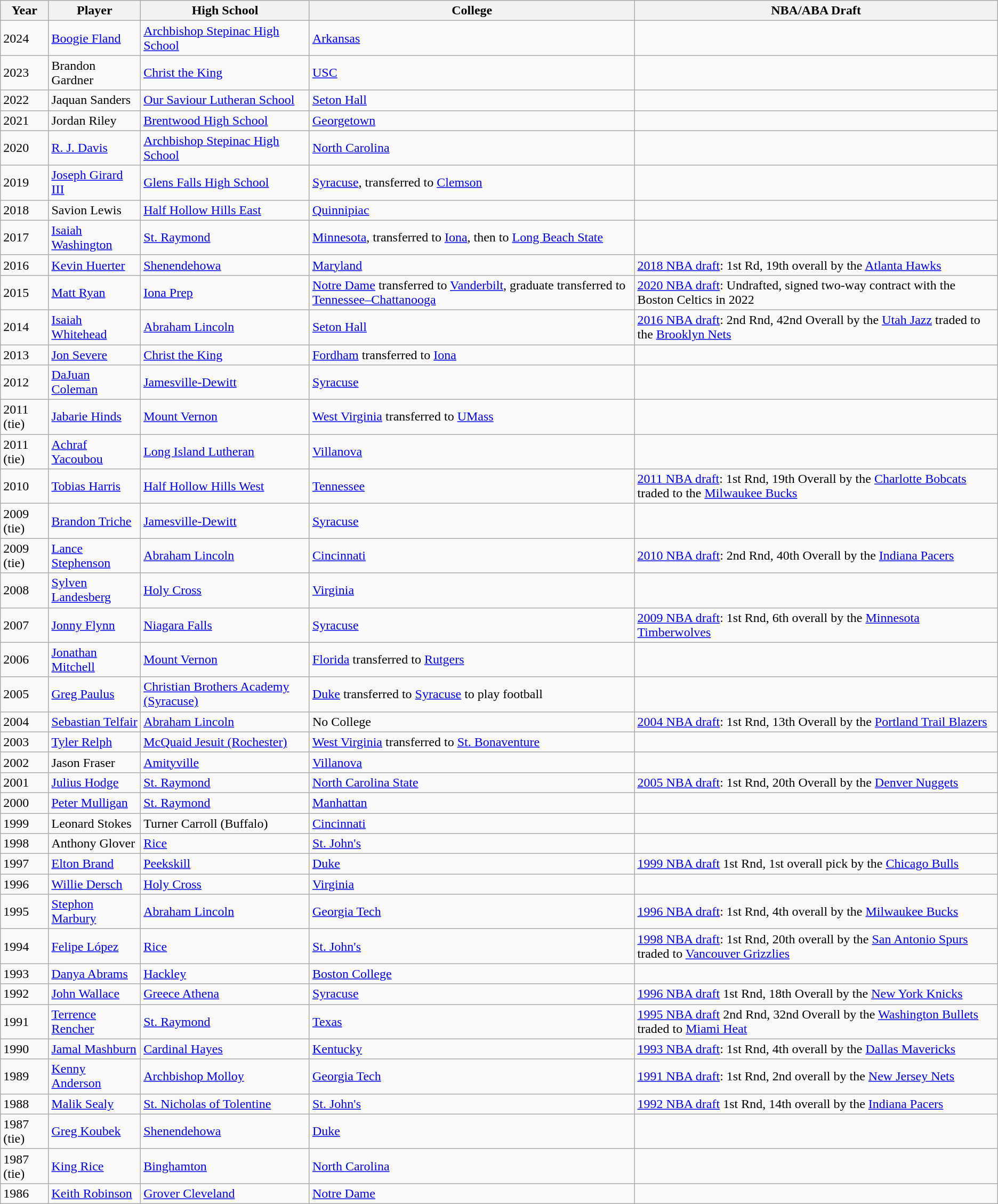<table class="wikitable sortable">
<tr>
<th>Year</th>
<th>Player</th>
<th>High School</th>
<th>College</th>
<th>NBA/ABA Draft</th>
</tr>
<tr>
<td>2024</td>
<td><a href='#'>Boogie Fland</a></td>
<td><a href='#'>Archbishop Stepinac High School</a></td>
<td><a href='#'>Arkansas</a></td>
<td></td>
</tr>
<tr>
<td>2023</td>
<td>Brandon Gardner</td>
<td><a href='#'>Christ the King</a></td>
<td><a href='#'>USC</a></td>
<td></td>
</tr>
<tr>
<td>2022</td>
<td>Jaquan Sanders</td>
<td><a href='#'>Our Saviour Lutheran School</a></td>
<td><a href='#'>Seton Hall</a></td>
<td></td>
</tr>
<tr>
<td>2021</td>
<td>Jordan Riley</td>
<td><a href='#'>Brentwood High School</a></td>
<td><a href='#'>Georgetown</a></td>
<td></td>
</tr>
<tr>
<td>2020</td>
<td><a href='#'>R. J. Davis</a></td>
<td><a href='#'>Archbishop Stepinac High School</a></td>
<td><a href='#'>North Carolina</a></td>
<td></td>
</tr>
<tr>
<td>2019</td>
<td><a href='#'>Joseph Girard III</a></td>
<td><a href='#'>Glens Falls High School</a></td>
<td><a href='#'>Syracuse</a>, transferred to <a href='#'>Clemson</a></td>
<td></td>
</tr>
<tr>
<td>2018</td>
<td>Savion Lewis</td>
<td><a href='#'>Half Hollow Hills East</a></td>
<td><a href='#'>Quinnipiac</a></td>
<td></td>
</tr>
<tr>
<td>2017</td>
<td><a href='#'>Isaiah Washington</a></td>
<td><a href='#'>St. Raymond</a></td>
<td><a href='#'>Minnesota</a>, transferred to <a href='#'>Iona</a>, then to <a href='#'>Long Beach State</a></td>
<td></td>
</tr>
<tr>
<td>2016</td>
<td><a href='#'>Kevin Huerter</a></td>
<td><a href='#'>Shenendehowa</a></td>
<td><a href='#'>Maryland</a></td>
<td><a href='#'>2018 NBA draft</a>: 1st Rd, 19th overall by the <a href='#'>Atlanta Hawks</a></td>
</tr>
<tr>
<td>2015</td>
<td><a href='#'>Matt Ryan</a></td>
<td><a href='#'>Iona Prep</a></td>
<td><a href='#'>Notre Dame</a> transferred to <a href='#'>Vanderbilt</a>, graduate transferred to <a href='#'>Tennessee–Chattanooga</a></td>
<td><a href='#'>2020 NBA draft</a>: Undrafted, signed two-way contract with the Boston Celtics in 2022</td>
</tr>
<tr>
<td>2014</td>
<td><a href='#'>Isaiah Whitehead</a></td>
<td><a href='#'>Abraham Lincoln</a></td>
<td><a href='#'>Seton Hall</a></td>
<td><a href='#'>2016 NBA draft</a>: 2nd Rnd, 42nd Overall by the <a href='#'>Utah Jazz</a> traded to the <a href='#'>Brooklyn Nets</a></td>
</tr>
<tr>
<td>2013</td>
<td><a href='#'>Jon Severe</a></td>
<td><a href='#'>Christ the King</a></td>
<td><a href='#'>Fordham</a> transferred to <a href='#'>Iona</a></td>
<td></td>
</tr>
<tr>
<td>2012</td>
<td><a href='#'>DaJuan Coleman</a></td>
<td><a href='#'>Jamesville-Dewitt</a></td>
<td><a href='#'>Syracuse</a></td>
<td></td>
</tr>
<tr>
<td>2011 (tie)</td>
<td><a href='#'>Jabarie Hinds</a></td>
<td><a href='#'>Mount Vernon</a></td>
<td><a href='#'>West Virginia</a> transferred to <a href='#'>UMass</a></td>
<td></td>
</tr>
<tr>
<td>2011 (tie)</td>
<td><a href='#'>Achraf Yacoubou</a></td>
<td><a href='#'>Long Island Lutheran</a></td>
<td><a href='#'>Villanova</a></td>
<td></td>
</tr>
<tr>
<td>2010</td>
<td><a href='#'>Tobias Harris</a></td>
<td><a href='#'>Half Hollow Hills West</a></td>
<td><a href='#'>Tennessee</a></td>
<td><a href='#'>2011 NBA draft</a>: 1st Rnd, 19th Overall by the <a href='#'>Charlotte Bobcats</a> traded to the <a href='#'>Milwaukee Bucks</a></td>
</tr>
<tr>
<td>2009 (tie)</td>
<td><a href='#'>Brandon Triche</a></td>
<td><a href='#'>Jamesville-Dewitt</a></td>
<td><a href='#'>Syracuse</a></td>
<td></td>
</tr>
<tr>
<td>2009 (tie)</td>
<td><a href='#'>Lance Stephenson</a></td>
<td><a href='#'>Abraham Lincoln</a></td>
<td><a href='#'>Cincinnati</a></td>
<td><a href='#'>2010 NBA draft</a>: 2nd Rnd, 40th Overall by the <a href='#'>Indiana Pacers</a></td>
</tr>
<tr>
<td>2008</td>
<td><a href='#'>Sylven Landesberg</a></td>
<td><a href='#'>Holy Cross</a></td>
<td><a href='#'>Virginia</a></td>
<td></td>
</tr>
<tr>
<td>2007</td>
<td><a href='#'>Jonny Flynn</a></td>
<td><a href='#'>Niagara Falls</a></td>
<td><a href='#'>Syracuse</a></td>
<td><a href='#'>2009 NBA draft</a>: 1st Rnd, 6th overall by the <a href='#'>Minnesota Timberwolves</a></td>
</tr>
<tr>
<td>2006</td>
<td><a href='#'>Jonathan Mitchell</a></td>
<td><a href='#'>Mount Vernon</a></td>
<td><a href='#'>Florida</a> transferred to <a href='#'>Rutgers</a></td>
<td></td>
</tr>
<tr>
<td>2005</td>
<td><a href='#'>Greg Paulus</a></td>
<td><a href='#'>Christian Brothers Academy (Syracuse)</a></td>
<td><a href='#'>Duke</a> transferred to <a href='#'>Syracuse</a> to play football</td>
<td></td>
</tr>
<tr>
<td>2004</td>
<td><a href='#'>Sebastian Telfair</a></td>
<td><a href='#'>Abraham Lincoln</a></td>
<td>No College</td>
<td><a href='#'>2004 NBA draft</a>: 1st Rnd, 13th Overall by the <a href='#'>Portland Trail Blazers</a></td>
</tr>
<tr>
<td>2003</td>
<td><a href='#'>Tyler Relph</a></td>
<td><a href='#'>McQuaid Jesuit (Rochester)</a></td>
<td><a href='#'>West Virginia</a> transferred to <a href='#'>St. Bonaventure</a></td>
<td></td>
</tr>
<tr>
<td>2002</td>
<td>Jason Fraser</td>
<td><a href='#'>Amityville</a></td>
<td><a href='#'>Villanova</a></td>
<td></td>
</tr>
<tr>
<td>2001</td>
<td><a href='#'>Julius Hodge</a></td>
<td><a href='#'>St. Raymond</a></td>
<td><a href='#'>North Carolina State</a></td>
<td><a href='#'>2005 NBA draft</a>: 1st Rnd, 20th Overall by the <a href='#'>Denver Nuggets</a></td>
</tr>
<tr>
<td>2000</td>
<td><a href='#'>Peter Mulligan</a></td>
<td><a href='#'>St. Raymond</a></td>
<td><a href='#'>Manhattan</a></td>
<td></td>
</tr>
<tr>
<td>1999</td>
<td>Leonard Stokes</td>
<td>Turner Carroll (Buffalo)</td>
<td><a href='#'>Cincinnati</a></td>
<td></td>
</tr>
<tr>
<td>1998</td>
<td>Anthony Glover</td>
<td><a href='#'>Rice</a></td>
<td><a href='#'>St. John's</a></td>
<td></td>
</tr>
<tr>
<td>1997</td>
<td><a href='#'>Elton Brand</a></td>
<td><a href='#'>Peekskill</a></td>
<td><a href='#'>Duke</a></td>
<td><a href='#'>1999 NBA draft</a> 1st Rnd, 1st overall pick by the <a href='#'>Chicago Bulls</a></td>
</tr>
<tr>
<td>1996</td>
<td><a href='#'>Willie Dersch</a></td>
<td><a href='#'>Holy Cross</a></td>
<td><a href='#'>Virginia</a></td>
<td></td>
</tr>
<tr>
<td>1995</td>
<td><a href='#'>Stephon Marbury</a></td>
<td><a href='#'>Abraham Lincoln</a></td>
<td><a href='#'>Georgia Tech</a></td>
<td><a href='#'>1996 NBA draft</a>: 1st Rnd, 4th overall by the <a href='#'>Milwaukee Bucks</a></td>
</tr>
<tr>
<td>1994</td>
<td><a href='#'>Felipe López</a></td>
<td><a href='#'>Rice</a></td>
<td><a href='#'>St. John's</a></td>
<td><a href='#'>1998 NBA draft</a>: 1st Rnd, 20th overall by the <a href='#'>San Antonio Spurs</a> traded to <a href='#'>Vancouver Grizzlies</a></td>
</tr>
<tr>
<td>1993</td>
<td><a href='#'>Danya Abrams</a></td>
<td><a href='#'>Hackley</a></td>
<td><a href='#'>Boston College</a></td>
<td></td>
</tr>
<tr>
<td>1992</td>
<td><a href='#'>John Wallace</a></td>
<td><a href='#'>Greece Athena</a></td>
<td><a href='#'>Syracuse</a></td>
<td><a href='#'>1996 NBA draft</a> 1st Rnd, 18th Overall by the <a href='#'>New York Knicks</a></td>
</tr>
<tr>
<td>1991</td>
<td><a href='#'>Terrence Rencher</a></td>
<td><a href='#'>St. Raymond</a></td>
<td><a href='#'>Texas</a></td>
<td><a href='#'>1995 NBA draft</a> 2nd Rnd, 32nd Overall by the <a href='#'>Washington Bullets</a> traded to <a href='#'>Miami Heat</a></td>
</tr>
<tr>
<td>1990</td>
<td><a href='#'>Jamal Mashburn</a></td>
<td><a href='#'>Cardinal Hayes</a></td>
<td><a href='#'>Kentucky</a></td>
<td><a href='#'>1993 NBA draft</a>: 1st Rnd, 4th overall by the <a href='#'>Dallas Mavericks</a></td>
</tr>
<tr>
<td>1989</td>
<td><a href='#'>Kenny Anderson</a></td>
<td><a href='#'>Archbishop Molloy</a></td>
<td><a href='#'>Georgia Tech</a></td>
<td><a href='#'>1991 NBA draft</a>: 1st Rnd, 2nd overall by the <a href='#'>New Jersey Nets</a></td>
</tr>
<tr>
<td>1988</td>
<td><a href='#'>Malik Sealy</a></td>
<td><a href='#'>St. Nicholas of Tolentine</a></td>
<td><a href='#'>St. John's</a></td>
<td><a href='#'>1992 NBA draft</a> 1st Rnd, 14th overall by the <a href='#'>Indiana Pacers</a></td>
</tr>
<tr>
<td>1987 (tie)</td>
<td><a href='#'>Greg Koubek</a></td>
<td><a href='#'>Shenendehowa</a></td>
<td><a href='#'>Duke</a></td>
<td></td>
</tr>
<tr>
<td>1987 (tie)</td>
<td><a href='#'>King Rice</a></td>
<td><a href='#'>Binghamton</a></td>
<td><a href='#'>North Carolina</a></td>
<td></td>
</tr>
<tr>
<td>1986</td>
<td><a href='#'>Keith Robinson</a></td>
<td><a href='#'>Grover Cleveland</a></td>
<td><a href='#'>Notre Dame</a></td>
<td></td>
</tr>
</table>
